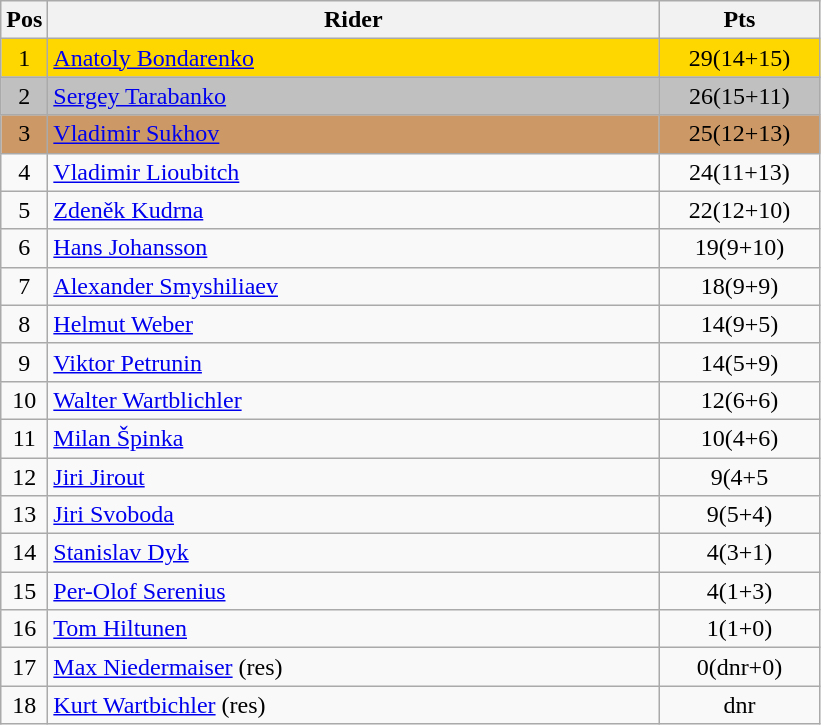<table class="wikitable" style="font-size: 100%">
<tr>
<th width=20>Pos</th>
<th width=400>Rider</th>
<th width=100>Pts</th>
</tr>
<tr align=center style="background-color: gold;">
<td>1</td>
<td align="left"> <a href='#'>Anatoly Bondarenko</a></td>
<td>29(14+15)</td>
</tr>
<tr align=center style="background-color: silver;">
<td>2</td>
<td align="left"> <a href='#'>Sergey Tarabanko</a></td>
<td>26(15+11)</td>
</tr>
<tr align=center style="background-color: #cc9966;">
<td>3</td>
<td align="left"> <a href='#'>Vladimir Sukhov</a></td>
<td>25(12+13)</td>
</tr>
<tr align=center>
<td>4</td>
<td align="left"> <a href='#'>Vladimir Lioubitch</a></td>
<td>24(11+13)</td>
</tr>
<tr align=center>
<td>5</td>
<td align="left"> <a href='#'>Zdeněk Kudrna</a></td>
<td>22(12+10)</td>
</tr>
<tr align=center>
<td>6</td>
<td align="left"> <a href='#'>Hans Johansson</a></td>
<td>19(9+10)</td>
</tr>
<tr align=center>
<td>7</td>
<td align="left"> <a href='#'>Alexander Smyshiliaev</a></td>
<td>18(9+9)</td>
</tr>
<tr align=center>
<td>8</td>
<td align="left"> <a href='#'>Helmut Weber</a></td>
<td>14(9+5)</td>
</tr>
<tr align=center>
<td>9</td>
<td align="left"> <a href='#'>Viktor Petrunin</a></td>
<td>14(5+9)</td>
</tr>
<tr align=center>
<td>10</td>
<td align="left"> <a href='#'>Walter Wartblichler</a></td>
<td>12(6+6)</td>
</tr>
<tr align=center>
<td>11</td>
<td align="left"> <a href='#'>Milan Špinka</a></td>
<td>10(4+6)</td>
</tr>
<tr align=center>
<td>12</td>
<td align="left"> <a href='#'>Jiri Jirout</a></td>
<td>9(4+5</td>
</tr>
<tr align=center>
<td>13</td>
<td align="left"> <a href='#'>Jiri Svoboda</a></td>
<td>9(5+4)</td>
</tr>
<tr align=center>
<td>14</td>
<td align="left"> <a href='#'>Stanislav Dyk</a></td>
<td>4(3+1)</td>
</tr>
<tr align=center>
<td>15</td>
<td align="left"> <a href='#'>Per-Olof Serenius</a></td>
<td>4(1+3)</td>
</tr>
<tr align=center>
<td>16</td>
<td align="left"> <a href='#'>Tom Hiltunen</a></td>
<td>1(1+0)</td>
</tr>
<tr align=center>
<td>17</td>
<td align="left"> <a href='#'>Max Niedermaiser</a> (res)</td>
<td>0(dnr+0)</td>
</tr>
<tr align=center>
<td>18</td>
<td align="left"> <a href='#'>Kurt Wartbichler</a> (res)</td>
<td>dnr</td>
</tr>
</table>
